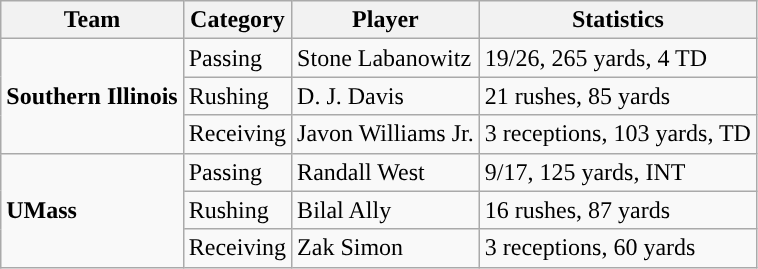<table class="wikitable" style="float: left;">
<tr>
<th>Team</th>
<th>Category</th>
<th>Player</th>
<th>Statistics</th>
</tr>
<tr>
<td rowspan=3><strong>Southern Illinois</strong></td>
<td>Passing</td>
<td>Stone Labanowitz</td>
<td>19/26, 265 yards, 4 TD</td>
</tr>
<tr>
<td>Rushing</td>
<td>D. J. Davis</td>
<td>21 rushes, 85 yards</td>
</tr>
<tr>
<td>Receiving</td>
<td>Javon Williams Jr.</td>
<td>3 receptions, 103 yards, TD</td>
</tr>
<tr>
<td rowspan=3><strong>UMass</strong></td>
<td>Passing</td>
<td>Randall West</td>
<td>9/17, 125 yards, INT</td>
</tr>
<tr>
<td>Rushing</td>
<td>Bilal Ally</td>
<td>16 rushes, 87 yards</td>
</tr>
<tr>
<td>Receiving</td>
<td>Zak Simon</td>
<td>3 receptions, 60 yards</td>
</tr>
</table>
